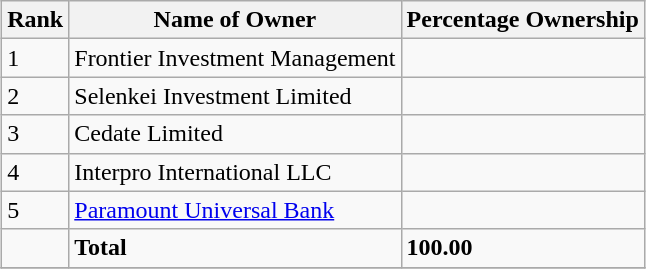<table class="wikitable sortable" style="margin: 0.5em auto">
<tr>
<th>Rank</th>
<th>Name of Owner</th>
<th>Percentage Ownership</th>
</tr>
<tr>
<td>1</td>
<td>Frontier Investment Management</td>
<td></td>
</tr>
<tr>
<td>2</td>
<td>Selenkei Investment Limited</td>
<td></td>
</tr>
<tr>
<td>3</td>
<td>Cedate Limited</td>
<td></td>
</tr>
<tr>
<td>4</td>
<td>Interpro International LLC</td>
<td></td>
</tr>
<tr>
<td>5</td>
<td><a href='#'>Paramount Universal Bank</a></td>
<td></td>
</tr>
<tr>
<td></td>
<td><strong>Total</strong></td>
<td><strong>100.00</strong></td>
</tr>
<tr>
</tr>
</table>
